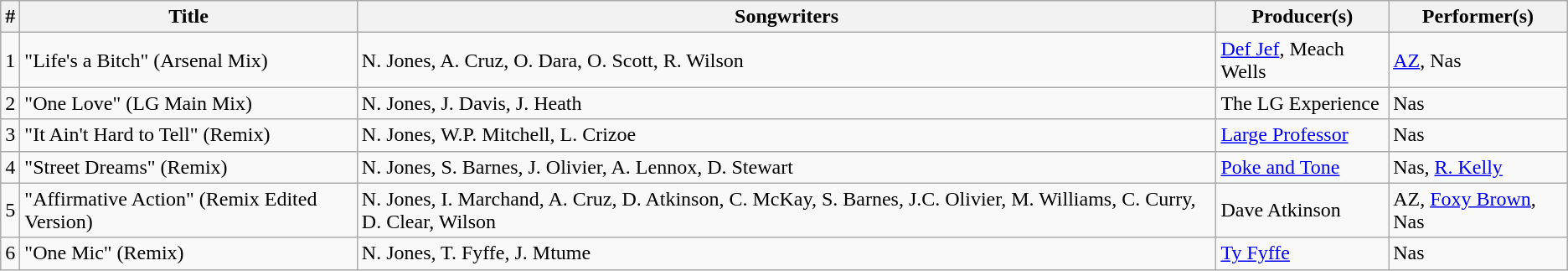<table class="wikitable">
<tr>
<th align="center">#</th>
<th align="center">Title</th>
<th align="center">Songwriters</th>
<th align="center">Producer(s)</th>
<th align="center">Performer(s)</th>
</tr>
<tr>
<td>1</td>
<td>"Life's a Bitch" (Arsenal Mix)</td>
<td>N. Jones, A. Cruz, O. Dara, O. Scott, R. Wilson</td>
<td><a href='#'>Def Jef</a>, Meach Wells</td>
<td><a href='#'>AZ</a>, Nas</td>
</tr>
<tr>
<td>2</td>
<td>"One Love" (LG Main Mix)</td>
<td>N. Jones, J. Davis, J. Heath</td>
<td>The LG Experience</td>
<td>Nas</td>
</tr>
<tr>
<td>3</td>
<td>"It Ain't Hard to Tell" (Remix)</td>
<td>N. Jones, W.P. Mitchell, L. Crizoe</td>
<td><a href='#'>Large Professor</a></td>
<td>Nas</td>
</tr>
<tr>
<td>4</td>
<td>"Street Dreams" (Remix)</td>
<td>N. Jones, S. Barnes, J. Olivier, A. Lennox, D. Stewart</td>
<td><a href='#'>Poke and Tone</a></td>
<td>Nas, <a href='#'>R. Kelly</a></td>
</tr>
<tr>
<td>5</td>
<td>"Affirmative Action" (Remix Edited Version)</td>
<td>N. Jones, I. Marchand, A. Cruz, D. Atkinson, C. McKay, S. Barnes, J.C. Olivier, M. Williams, C. Curry, D. Clear, Wilson</td>
<td>Dave Atkinson</td>
<td>AZ, <a href='#'>Foxy Brown</a>, Nas</td>
</tr>
<tr>
<td>6</td>
<td>"One Mic" (Remix)</td>
<td>N. Jones, T. Fyffe, J. Mtume</td>
<td><a href='#'>Ty Fyffe</a></td>
<td>Nas</td>
</tr>
</table>
